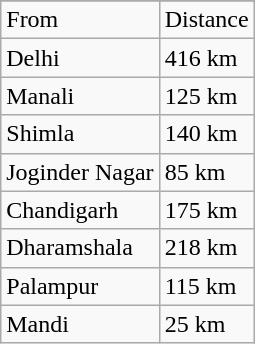<table class="wikitable">
<tr>
</tr>
<tr>
<td>From</td>
<td>Distance</td>
</tr>
<tr>
<td>Delhi</td>
<td>416 km</td>
</tr>
<tr>
<td>Manali</td>
<td>125 km</td>
</tr>
<tr>
<td>Shimla</td>
<td>140 km</td>
</tr>
<tr>
<td>Joginder Nagar</td>
<td>85 km</td>
</tr>
<tr>
<td>Chandigarh</td>
<td>175 km</td>
</tr>
<tr>
<td>Dharamshala</td>
<td>218 km</td>
</tr>
<tr>
<td>Palampur</td>
<td>115 km</td>
</tr>
<tr>
<td>Mandi</td>
<td>25 km</td>
</tr>
</table>
